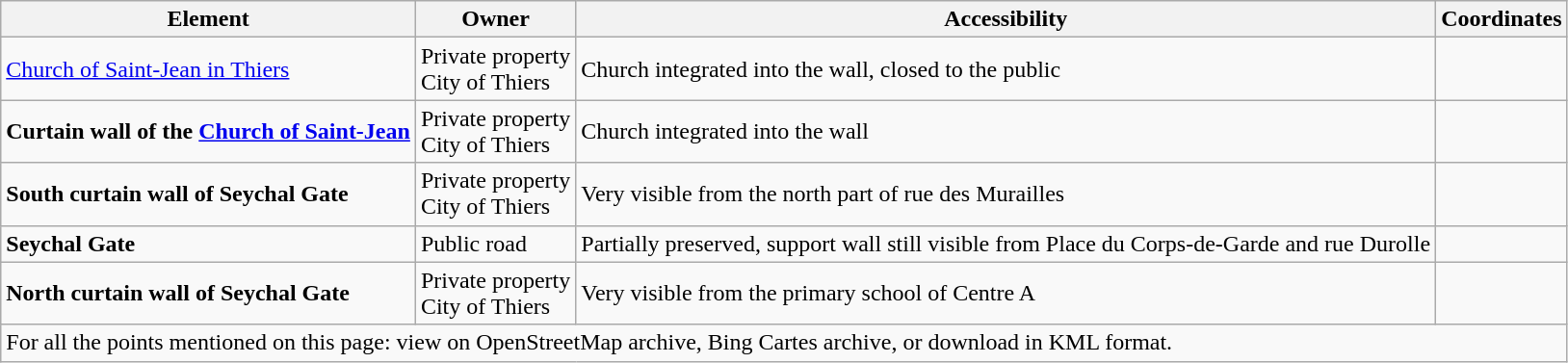<table class="wikitable mw-collapsible">
<tr>
<th>Element</th>
<th>Owner</th>
<th>Accessibility</th>
<th>Coordinates</th>
</tr>
<tr>
<td><a href='#'>Church of Saint-Jean in Thiers</a></td>
<td>Private property<br>City of Thiers</td>
<td>Church integrated into the wall, closed to the public</td>
<td></td>
</tr>
<tr>
<td><strong>Curtain wall of the <a href='#'>Church of Saint-Jean</a></strong></td>
<td>Private property<br>City of Thiers</td>
<td>Church integrated into the wall</td>
<td></td>
</tr>
<tr>
<td><strong>South curtain wall of Seychal Gate</strong></td>
<td>Private property<br>City of Thiers</td>
<td>Very visible from the north part of rue des Murailles</td>
<td></td>
</tr>
<tr>
<td><strong>Seychal Gate</strong></td>
<td>Public road</td>
<td>Partially preserved, support wall still visible from Place du Corps-de-Garde and rue Durolle</td>
<td></td>
</tr>
<tr>
<td><strong>North curtain wall of Seychal Gate</strong></td>
<td>Private property<br>City of Thiers</td>
<td>Very visible from the primary school of Centre A</td>
<td></td>
</tr>
<tr>
<td colspan="4">For all the points mentioned on this page: view on OpenStreetMap archive, Bing Cartes archive, or download in KML format.</td>
</tr>
</table>
